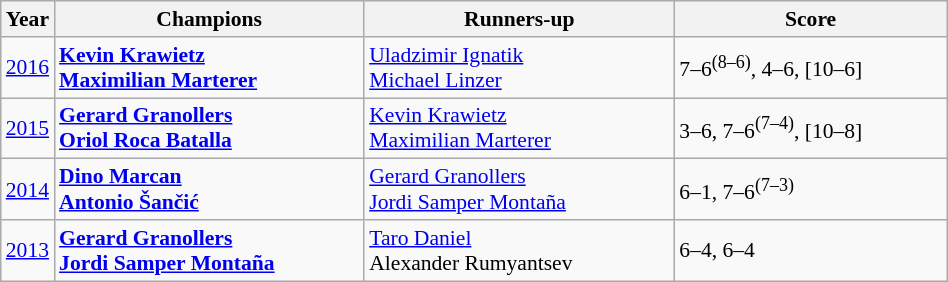<table class="wikitable" style="font-size:90%">
<tr>
<th>Year</th>
<th width="200">Champions</th>
<th width="200">Runners-up</th>
<th width="175">Score</th>
</tr>
<tr>
<td><a href='#'>2016</a></td>
<td><strong> <a href='#'>Kevin Krawietz</a></strong><br><strong> <a href='#'>Maximilian Marterer</a></strong></td>
<td> <a href='#'>Uladzimir Ignatik</a><br> <a href='#'>Michael Linzer</a></td>
<td>7–6<sup>(8–6)</sup>, 4–6, [10–6]</td>
</tr>
<tr>
<td><a href='#'>2015</a></td>
<td><strong> <a href='#'>Gerard Granollers</a></strong><br><strong> <a href='#'>Oriol Roca Batalla</a></strong></td>
<td> <a href='#'>Kevin Krawietz</a><br> <a href='#'>Maximilian Marterer</a></td>
<td>3–6, 7–6<sup>(7–4)</sup>, [10–8]</td>
</tr>
<tr>
<td><a href='#'>2014</a></td>
<td><strong> <a href='#'>Dino Marcan</a></strong><br><strong> <a href='#'>Antonio Šančić</a></strong></td>
<td> <a href='#'>Gerard Granollers</a><br> <a href='#'>Jordi Samper Montaña</a></td>
<td>6–1, 7–6<sup>(7–3)</sup></td>
</tr>
<tr>
<td><a href='#'>2013</a></td>
<td> <strong><a href='#'>Gerard Granollers</a></strong> <br> <strong><a href='#'>Jordi Samper Montaña</a></strong></td>
<td> <a href='#'>Taro Daniel</a> <br> Alexander Rumyantsev</td>
<td>6–4, 6–4</td>
</tr>
</table>
